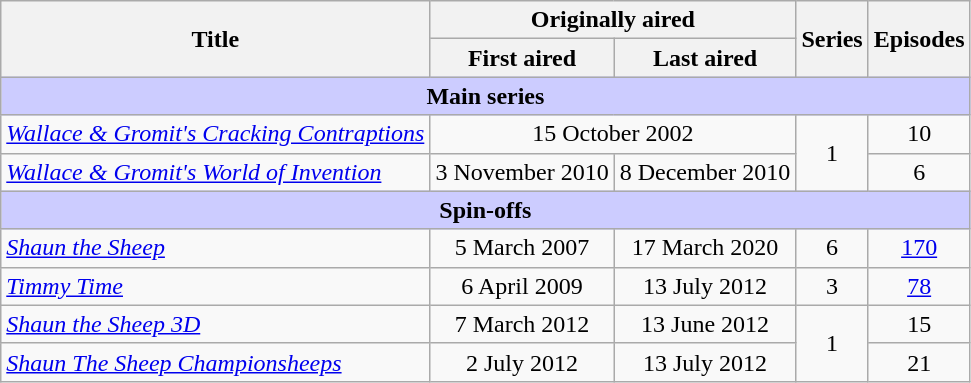<table class="wikitable">
<tr>
<th rowspan="2">Title</th>
<th colspan="2">Originally aired</th>
<th rowspan="2">Series</th>
<th rowspan="2">Episodes</th>
</tr>
<tr>
<th>First aired</th>
<th>Last aired</th>
</tr>
<tr>
<th colspan="5" style="background-color:#ccccff;">Main series</th>
</tr>
<tr>
<td><em><a href='#'>Wallace & Gromit's Cracking Contraptions</a></em></td>
<td colspan="2" style="text-align:center;">15 October 2002</td>
<td rowspan="2" style="text-align:center;">1</td>
<td style="text-align:center;">10</td>
</tr>
<tr>
<td><em><a href='#'>Wallace & Gromit's World of Invention</a></em></td>
<td style="text-align:center;">3 November 2010</td>
<td style="text-align:center;">8 December 2010</td>
<td style="text-align:center;">6</td>
</tr>
<tr>
<th colspan="5" style="background-color:#ccccff;">Spin-offs</th>
</tr>
<tr>
<td><em><a href='#'>Shaun the Sheep</a></em></td>
<td style="text-align:center;">5 March 2007</td>
<td style="text-align:center;">17 March 2020</td>
<td style="text-align:center;">6</td>
<td style="text-align:center;"><a href='#'>170</a></td>
</tr>
<tr>
<td><em><a href='#'>Timmy Time</a></em></td>
<td style="text-align:center;">6 April 2009</td>
<td style="text-align:center;">13 July 2012</td>
<td style="text-align:center;">3</td>
<td style="text-align:center;"><a href='#'>78</a></td>
</tr>
<tr>
<td><em><a href='#'>Shaun the Sheep 3D</a></em></td>
<td style="text-align:center;">7 March 2012</td>
<td style="text-align:center;">13 June 2012</td>
<td rowspan="2" style="text-align:center;">1</td>
<td style="text-align:center;">15</td>
</tr>
<tr>
<td><em><a href='#'>Shaun The Sheep Championsheeps</a></em></td>
<td style="text-align:center;">2 July 2012</td>
<td style="text-align:center;">13 July 2012</td>
<td style="text-align:center;">21</td>
</tr>
</table>
